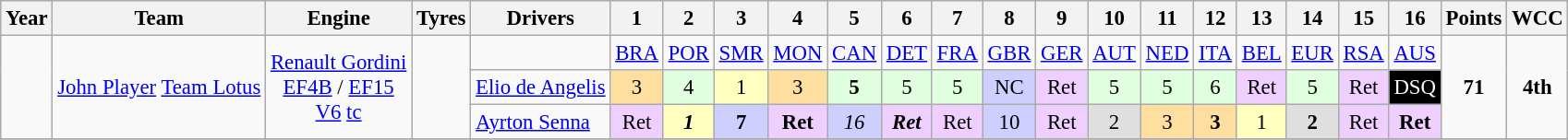<table class="wikitable" style="text-align:center; font-size:95%">
<tr>
<th>Year</th>
<th>Team</th>
<th>Engine</th>
<th>Tyres</th>
<th>Drivers</th>
<th>1</th>
<th>2</th>
<th>3</th>
<th>4</th>
<th>5</th>
<th>6</th>
<th>7</th>
<th>8</th>
<th>9</th>
<th>10</th>
<th>11</th>
<th>12</th>
<th>13</th>
<th>14</th>
<th>15</th>
<th>16</th>
<th>Points</th>
<th>WCC</th>
</tr>
<tr>
<td rowspan="3"></td>
<td rowspan="3"><a href='#'>John Player</a> <a href='#'>Team Lotus</a></td>
<td rowspan="3"><a href='#'>Renault Gordini</a><br><a href='#'>EF4B</a> / <a href='#'>EF15</a><br><a href='#'>V6</a> <a href='#'>tc</a></td>
<td rowspan="3"></td>
<td></td>
<td><a href='#'>BRA</a></td>
<td><a href='#'>POR</a></td>
<td><a href='#'>SMR</a></td>
<td><a href='#'>MON</a></td>
<td><a href='#'>CAN</a></td>
<td><a href='#'>DET</a></td>
<td><a href='#'>FRA</a></td>
<td><a href='#'>GBR</a></td>
<td><a href='#'>GER</a></td>
<td><a href='#'>AUT</a></td>
<td><a href='#'>NED</a></td>
<td><a href='#'>ITA</a></td>
<td><a href='#'>BEL</a></td>
<td><a href='#'>EUR</a></td>
<td><a href='#'>RSA</a></td>
<td><a href='#'>AUS</a></td>
<td rowspan="3"><strong>71</strong></td>
<td rowspan="3"><strong>4th</strong></td>
</tr>
<tr>
<td align="left"><a href='#'>Elio de Angelis</a></td>
<td style="background:#ffdf9f;">3</td>
<td style="background:#dfffdf;">4</td>
<td style="background:#ffffbf;">1</td>
<td style="background:#ffdf9f;">3</td>
<td style="background:#dfffdf;"><strong>5</strong></td>
<td style="background:#dfffdf;">5</td>
<td style="background:#dfffdf;">5</td>
<td style="background:#cfcfff;">NC</td>
<td style="background:#efcfff;">Ret</td>
<td style="background:#dfffdf;">5</td>
<td style="background:#dfffdf;">5</td>
<td style="background:#dfffdf;">6</td>
<td style="background:#efcfff;">Ret</td>
<td style="background:#dfffdf;">5</td>
<td style="background:#efcfff;">Ret</td>
<td style="background:#000; color:#fff;">DSQ</td>
</tr>
<tr>
<td align="left"><a href='#'>Ayrton Senna</a></td>
<td style="background:#efcfff;">Ret</td>
<td style="background:#ffffbf;"><strong><em>1</em></strong></td>
<td style="background:#cfcfff;"><strong>7</strong></td>
<td style="background:#efcfff;"><strong>Ret</strong></td>
<td style="background:#cfcfff;"><em>16</em></td>
<td style="background:#efcfff;"><strong><em>Ret</em></strong></td>
<td style="background:#efcfff;">Ret</td>
<td style="background:#cfcfff;">10</td>
<td style="background:#efcfff;">Ret</td>
<td style="background:#dfdfdf;">2</td>
<td style="background:#ffdf9f;">3</td>
<td style="background:#ffdf9f;"><strong>3</strong></td>
<td style="background:#ffffbf;">1</td>
<td style="background:#dfdfdf;"><strong>2</strong></td>
<td style="background:#efcfff;">Ret</td>
<td style="background:#efcfff;"><strong>Ret</strong></td>
</tr>
<tr>
</tr>
</table>
